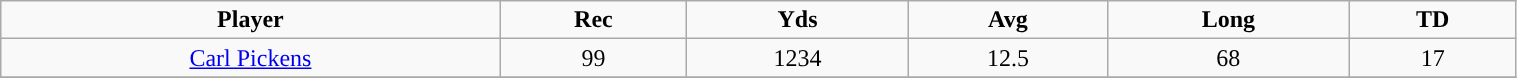<table class="wikitable" width="80%">
<tr align="center">
<td><strong>Player</strong></td>
<td><strong>Rec</strong></td>
<td><strong>Yds</strong></td>
<td><strong>Avg</strong></td>
<td><strong>Long</strong></td>
<td><strong>TD</strong></td>
</tr>
<tr align="center" bgcolor="">
<td><a href='#'>Carl Pickens</a></td>
<td>99</td>
<td>1234</td>
<td>12.5</td>
<td>68</td>
<td>17</td>
</tr>
<tr align="center" bgcolor="">
</tr>
</table>
